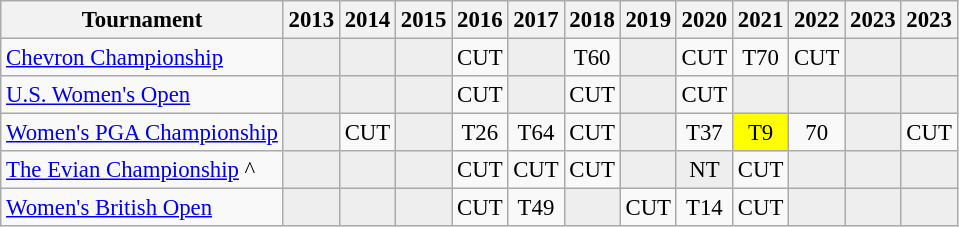<table class="wikitable" style="font-size:95%;text-align:center;">
<tr>
<th>Tournament</th>
<th>2013</th>
<th>2014</th>
<th>2015</th>
<th>2016</th>
<th>2017</th>
<th>2018</th>
<th>2019</th>
<th>2020</th>
<th>2021</th>
<th>2022</th>
<th>2023</th>
<th>2023</th>
</tr>
<tr>
<td align=left><a href='#'>Chevron Championship</a></td>
<td style="background:#eeeeee;"></td>
<td style="background:#eeeeee;"></td>
<td style="background:#eeeeee;"></td>
<td>CUT</td>
<td style="background:#eeeeee;"></td>
<td>T60</td>
<td style="background:#eeeeee;"></td>
<td>CUT</td>
<td>T70</td>
<td>CUT</td>
<td style="background:#eeeeee;"></td>
<td style="background:#eeeeee;"></td>
</tr>
<tr>
<td align=left><a href='#'>U.S. Women's Open</a></td>
<td style="background:#eeeeee;"></td>
<td style="background:#eeeeee;"></td>
<td style="background:#eeeeee;"></td>
<td>CUT</td>
<td style="background:#eeeeee;"></td>
<td>CUT</td>
<td style="background:#eeeeee;"></td>
<td>CUT</td>
<td style="background:#eeeeee;"></td>
<td style="background:#eeeeee;"></td>
<td style="background:#eeeeee;"></td>
<td style="background:#eeeeee;"></td>
</tr>
<tr>
<td align=left><a href='#'>Women's PGA Championship</a></td>
<td style="background:#eeeeee;"></td>
<td>CUT</td>
<td style="background:#eeeeee;"></td>
<td>T26</td>
<td>T64</td>
<td>CUT</td>
<td style="background:#eeeeee;"></td>
<td>T37</td>
<td style="background:yellow;">T9</td>
<td>70</td>
<td style="background:#eeeeee;"></td>
<td>CUT</td>
</tr>
<tr>
<td align=left><a href='#'>The Evian Championship</a> ^</td>
<td style="background:#eeeeee;"></td>
<td style="background:#eeeeee;"></td>
<td style="background:#eeeeee;"></td>
<td>CUT</td>
<td>CUT</td>
<td>CUT</td>
<td style="background:#eeeeee;"></td>
<td style="background:#eeeeee;">NT</td>
<td>CUT</td>
<td style="background:#eeeeee;"></td>
<td style="background:#eeeeee;"></td>
<td style="background:#eeeeee;"></td>
</tr>
<tr>
<td align=left><a href='#'>Women's British Open</a></td>
<td style="background:#eeeeee;"></td>
<td style="background:#eeeeee;"></td>
<td style="background:#eeeeee;"></td>
<td>CUT</td>
<td>T49</td>
<td style="background:#eeeeee;"></td>
<td>CUT</td>
<td>T14</td>
<td>CUT</td>
<td style="background:#eeeeee;"></td>
<td style="background:#eeeeee;"></td>
<td style="background:#eeeeee;"></td>
</tr>
</table>
